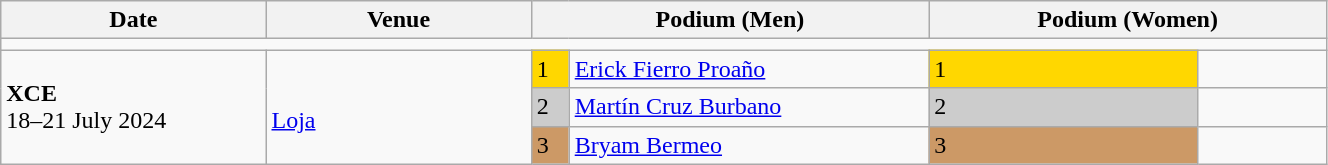<table class="wikitable" width=70%>
<tr>
<th>Date</th>
<th width=20%>Venue</th>
<th colspan=2 width=30%>Podium (Men)</th>
<th colspan=2 width=30%>Podium (Women)</th>
</tr>
<tr>
<td colspan=6></td>
</tr>
<tr>
<td rowspan=3><strong>XCE</strong> <br> 18–21 July 2024</td>
<td rowspan=3><br><a href='#'>Loja</a></td>
<td bgcolor=FFD700>1</td>
<td><a href='#'>Erick Fierro Proaño</a></td>
<td bgcolor=FFD700>1</td>
<td></td>
</tr>
<tr>
<td bgcolor=CCCCCC>2</td>
<td><a href='#'>Martín Cruz Burbano</a></td>
<td bgcolor=CCCCCC>2</td>
<td></td>
</tr>
<tr>
<td bgcolor=CC9966>3</td>
<td><a href='#'>Bryam Bermeo</a></td>
<td bgcolor=CC9966>3</td>
<td></td>
</tr>
</table>
